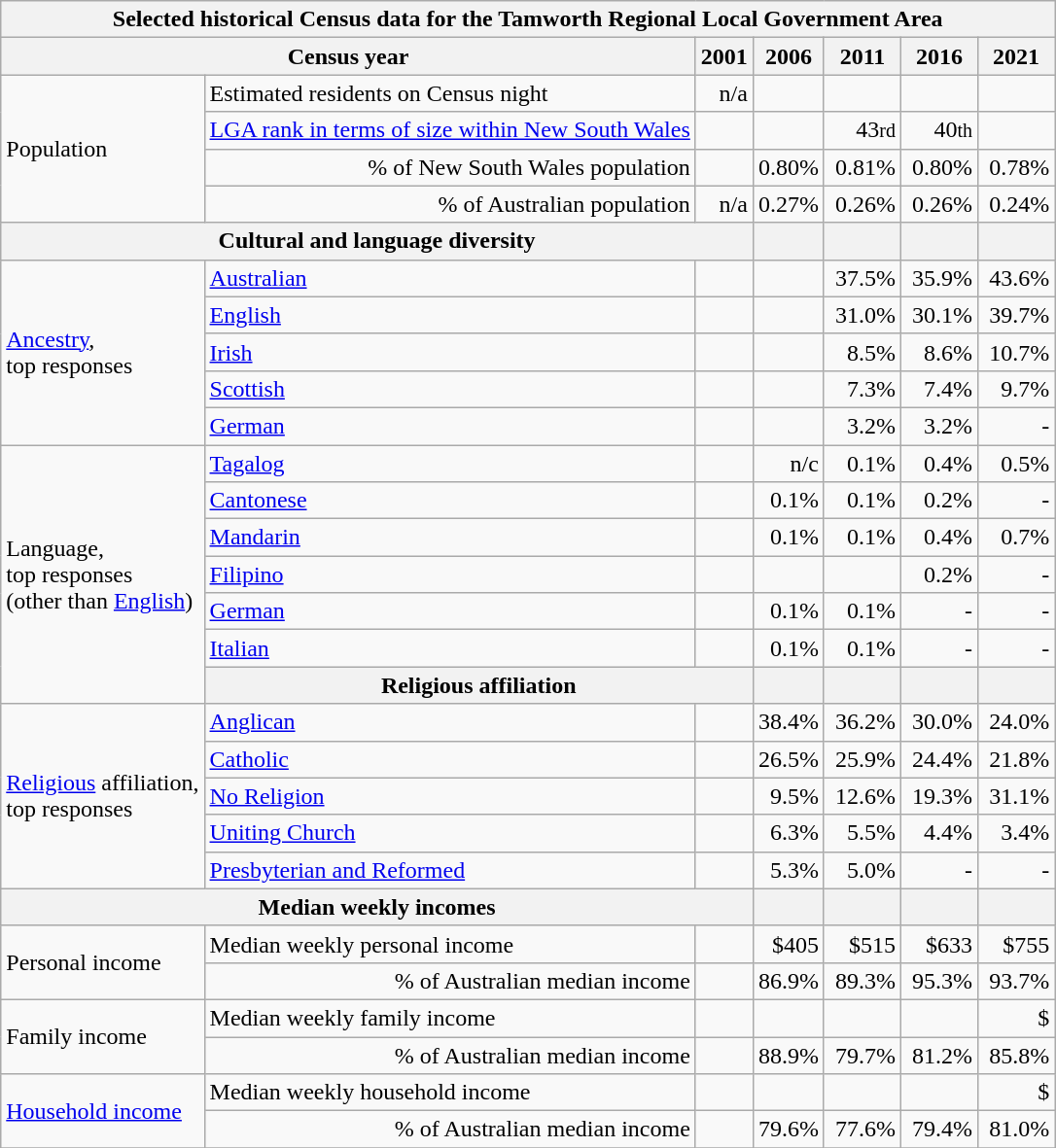<table class="wikitable">
<tr>
<th colspan=8>Selected historical Census data for the Tamworth Regional Local Government Area</th>
</tr>
<tr>
<th colspan=3>Census year</th>
<th>2001</th>
<th>2006</th>
<th>2011</th>
<th>2016</th>
<th>2021</th>
</tr>
<tr>
<td rowspan=4 colspan="2">Population</td>
<td>Estimated residents on Census night</td>
<td align="right">n/a</td>
<td align="right"></td>
<td align="right"> </td>
<td align="right"> </td>
<td align="right"> </td>
</tr>
<tr>
<td align="right"><a href='#'>LGA rank in terms of size within New South Wales</a></td>
<td align="right"></td>
<td align="right"></td>
<td align="right">43<small>rd</small></td>
<td align="right"> 40<small>th</small></td>
<td align="right"></td>
</tr>
<tr>
<td align="right">% of New South Wales population</td>
<td align="right"></td>
<td align="right">0.80%</td>
<td align="right"> 0.81%</td>
<td align="right"> 0.80%</td>
<td align="right"> 0.78%</td>
</tr>
<tr>
<td align="right">% of Australian population</td>
<td align="right">n/a</td>
<td align="right">0.27%</td>
<td align="right"> 0.26%</td>
<td align="right"> 0.26%</td>
<td align="right"> 0.24%</td>
</tr>
<tr>
<th colspan=4>Cultural and language diversity</th>
<th></th>
<th></th>
<th></th>
<th></th>
</tr>
<tr>
<td rowspan=5 colspan=2><a href='#'>Ancestry</a>,<br>top responses</td>
<td><a href='#'>Australian</a></td>
<td align="right"></td>
<td align="right"></td>
<td align="right">37.5%</td>
<td align="right"> 35.9%</td>
<td align="right"> 43.6%</td>
</tr>
<tr>
<td><a href='#'>English</a></td>
<td align="right"></td>
<td align="right"></td>
<td align="right">31.0%</td>
<td align="right"> 30.1%</td>
<td align="right"> 39.7%</td>
</tr>
<tr>
<td><a href='#'>Irish</a></td>
<td align="right"></td>
<td align="right"></td>
<td align="right">8.5%</td>
<td align="right"> 8.6%</td>
<td align="right"> 10.7%</td>
</tr>
<tr>
<td><a href='#'>Scottish</a></td>
<td align="right"></td>
<td align="right"></td>
<td align="right">7.3%</td>
<td align="right"> 7.4%</td>
<td align="right"> 9.7%</td>
</tr>
<tr>
<td><a href='#'>German</a></td>
<td align="right"></td>
<td align="right"></td>
<td align="right">3.2%</td>
<td align="right"> 3.2%</td>
<td align="right">-</td>
</tr>
<tr>
<td rowspan=7 colspan=2>Language,<br>top responses<br>(other than <a href='#'>English</a>)</td>
<td><a href='#'>Tagalog</a></td>
<td align="right"></td>
<td align="right">n/c</td>
<td align="right"> 0.1%</td>
<td align="right"> 0.4%</td>
<td align="right"> 0.5%</td>
</tr>
<tr>
<td><a href='#'>Cantonese</a></td>
<td align="right"></td>
<td align="right">0.1%</td>
<td align="right"> 0.1%</td>
<td align="right"> 0.2%</td>
<td align="right">-</td>
</tr>
<tr>
<td><a href='#'>Mandarin</a></td>
<td align="right"></td>
<td align="right">0.1%</td>
<td align="right"> 0.1%</td>
<td align="right"> 0.4%</td>
<td align="right"> 0.7%</td>
</tr>
<tr>
<td><a href='#'>Filipino</a></td>
<td align="right"></td>
<td align="right"></td>
<td align="right"></td>
<td align="right">0.2%</td>
<td align="right">-</td>
</tr>
<tr>
<td><a href='#'>German</a></td>
<td align="right"></td>
<td align="right">0.1%</td>
<td align="right"> 0.1%</td>
<td align="right">-</td>
<td align="right">-</td>
</tr>
<tr>
<td><a href='#'>Italian</a></td>
<td align="right"></td>
<td align="right">0.1%</td>
<td align="right"> 0.1%</td>
<td align="right">-</td>
<td align="right">-</td>
</tr>
<tr>
<th colspan=2>Religious affiliation</th>
<th></th>
<th></th>
<th></th>
<th></th>
</tr>
<tr>
<td rowspan=5 colspan=2><a href='#'>Religious</a> affiliation,<br>top responses</td>
<td><a href='#'>Anglican</a></td>
<td align="right"></td>
<td align="right">38.4%</td>
<td align="right"> 36.2%</td>
<td align="right"> 30.0%</td>
<td align="right"> 24.0%</td>
</tr>
<tr>
<td><a href='#'>Catholic</a></td>
<td align="right"></td>
<td align="right">26.5%</td>
<td align="right"> 25.9%</td>
<td align="right"> 24.4%</td>
<td align="right"> 21.8%</td>
</tr>
<tr>
<td><a href='#'>No Religion</a></td>
<td align="right"></td>
<td align="right">9.5%</td>
<td align="right"> 12.6%</td>
<td align="right"> 19.3%</td>
<td align="right"> 31.1%</td>
</tr>
<tr>
<td><a href='#'>Uniting Church</a></td>
<td align="right"></td>
<td align="right">6.3%</td>
<td align="right"> 5.5%</td>
<td align="right"> 4.4%</td>
<td align="right"> 3.4%</td>
</tr>
<tr>
<td><a href='#'>Presbyterian and Reformed</a></td>
<td align="right"></td>
<td align="right">5.3%</td>
<td align="right"> 5.0%</td>
<td align="right">-</td>
<td align="right">-</td>
</tr>
<tr>
<th colspan=4>Median weekly incomes</th>
<th></th>
<th></th>
<th></th>
<th></th>
</tr>
<tr>
<td rowspan=2 colspan=2>Personal income</td>
<td>Median weekly personal income</td>
<td align="right"></td>
<td align="right">$405</td>
<td align="right"> $515</td>
<td align="right"> $633</td>
<td align="right"> $755</td>
</tr>
<tr>
<td align="right">% of Australian median income</td>
<td align="right"></td>
<td align="right">86.9%</td>
<td align="right"> 89.3%</td>
<td align="right"> 95.3%</td>
<td align="right"> 93.7%</td>
</tr>
<tr>
<td rowspan=2 colspan=2>Family income</td>
<td>Median weekly family income</td>
<td align="right"></td>
<td align="right"></td>
<td align="right"></td>
<td align="right"></td>
<td align="right"> $</td>
</tr>
<tr>
<td align="right">% of Australian median income</td>
<td align="right"></td>
<td align="right">88.9%</td>
<td align="right"> 79.7%</td>
<td align="right"> 81.2%</td>
<td align="right"> 85.8%</td>
</tr>
<tr>
<td rowspan=2 colspan=2><a href='#'>Household income</a></td>
<td>Median weekly household income</td>
<td align="right"></td>
<td align="right"></td>
<td align="right"></td>
<td align="right"></td>
<td align="right"> $</td>
</tr>
<tr>
<td align="right">% of Australian median income</td>
<td align="right"></td>
<td align="right">79.6%</td>
<td align="right"> 77.6%</td>
<td align="right"> 79.4%</td>
<td align="right"> 81.0%</td>
</tr>
<tr>
</tr>
</table>
